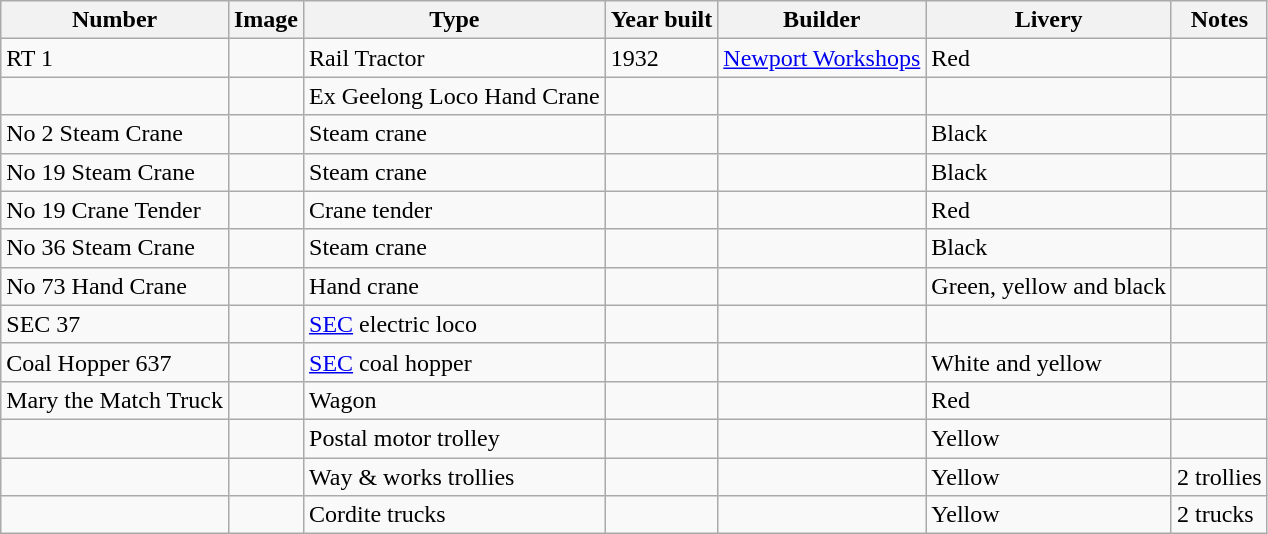<table class="wikitable">
<tr>
<th>Number</th>
<th>Image</th>
<th>Type</th>
<th>Year built</th>
<th>Builder</th>
<th>Livery</th>
<th>Notes</th>
</tr>
<tr>
<td>RT 1</td>
<td></td>
<td>Rail Tractor</td>
<td>1932</td>
<td><a href='#'>Newport Workshops</a></td>
<td>Red</td>
<td></td>
</tr>
<tr>
<td></td>
<td></td>
<td>Ex Geelong Loco Hand Crane</td>
<td></td>
<td></td>
<td></td>
<td></td>
</tr>
<tr>
<td>No 2 Steam Crane</td>
<td></td>
<td>Steam crane</td>
<td></td>
<td></td>
<td>Black</td>
<td></td>
</tr>
<tr>
<td>No 19 Steam Crane</td>
<td></td>
<td>Steam crane</td>
<td></td>
<td></td>
<td>Black</td>
<td></td>
</tr>
<tr>
<td>No 19 Crane Tender</td>
<td></td>
<td>Crane tender</td>
<td></td>
<td></td>
<td>Red</td>
<td></td>
</tr>
<tr>
<td>No 36 Steam Crane</td>
<td></td>
<td>Steam crane</td>
<td></td>
<td></td>
<td>Black</td>
<td></td>
</tr>
<tr>
<td>No 73 Hand Crane</td>
<td></td>
<td>Hand crane</td>
<td></td>
<td></td>
<td>Green, yellow and black</td>
<td></td>
</tr>
<tr>
<td>SEC 37</td>
<td></td>
<td><a href='#'>SEC</a> electric loco</td>
<td></td>
<td></td>
<td></td>
<td></td>
</tr>
<tr>
<td>Coal Hopper 637</td>
<td></td>
<td><a href='#'>SEC</a> coal hopper</td>
<td></td>
<td></td>
<td>White and yellow</td>
<td></td>
</tr>
<tr>
<td>Mary the Match Truck</td>
<td></td>
<td>Wagon</td>
<td></td>
<td></td>
<td>Red</td>
<td></td>
</tr>
<tr>
<td></td>
<td></td>
<td>Postal motor trolley</td>
<td></td>
<td></td>
<td>Yellow</td>
<td></td>
</tr>
<tr>
<td></td>
<td></td>
<td>Way & works trollies</td>
<td></td>
<td></td>
<td>Yellow</td>
<td>2 trollies</td>
</tr>
<tr>
<td></td>
<td></td>
<td>Cordite trucks</td>
<td></td>
<td></td>
<td>Yellow</td>
<td>2 trucks</td>
</tr>
</table>
